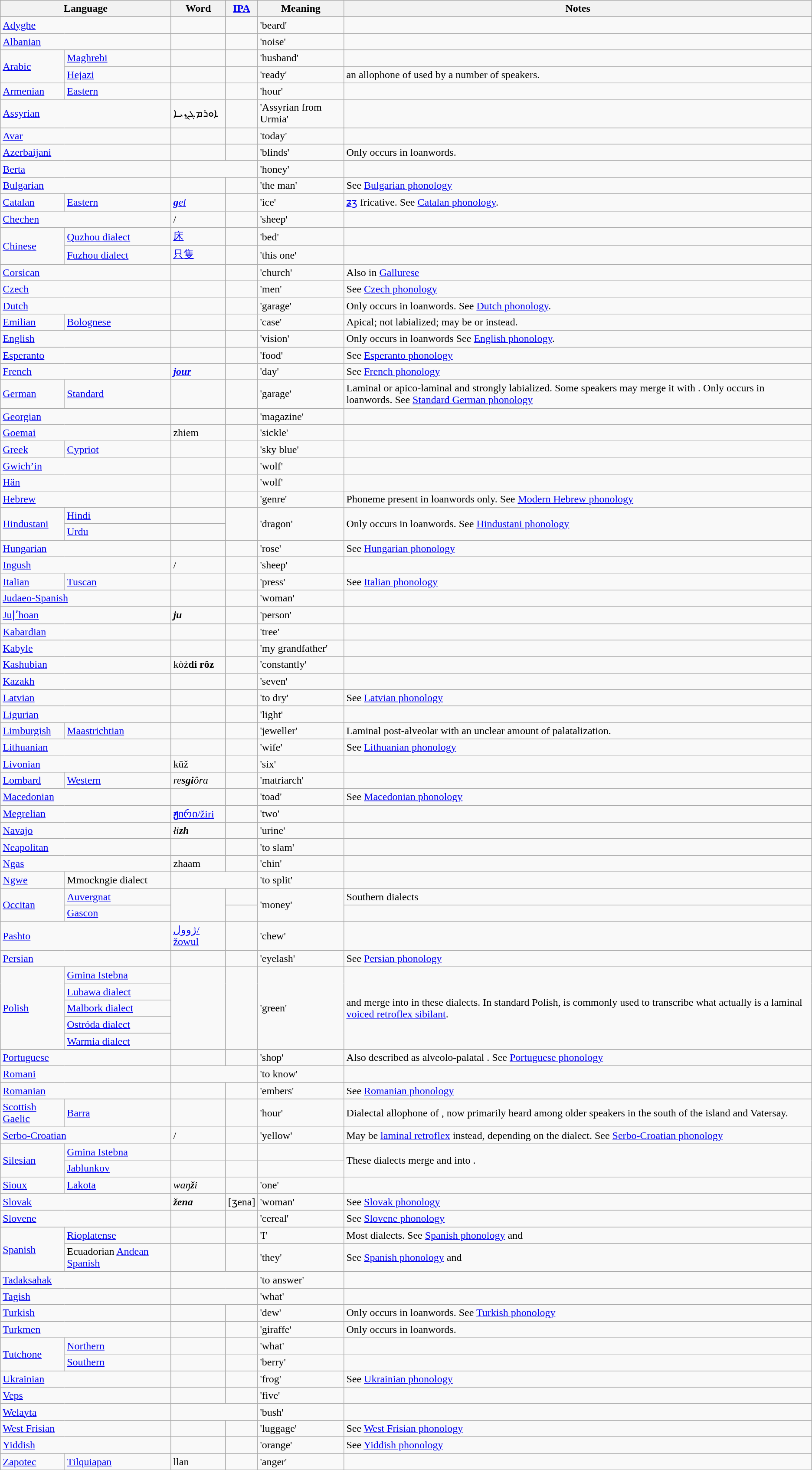<table class="wikitable">
<tr>
<th colspan=2>Language</th>
<th>Word</th>
<th><a href='#'>IPA</a></th>
<th>Meaning</th>
<th>Notes</th>
</tr>
<tr>
<td colspan=2><a href='#'>Adyghe</a></td>
<td></td>
<td></td>
<td>'beard'</td>
<td></td>
</tr>
<tr>
<td colspan=2><a href='#'>Albanian</a></td>
<td></td>
<td></td>
<td>'noise'</td>
<td></td>
</tr>
<tr>
<td rowspan="2"><a href='#'>Arabic</a></td>
<td><a href='#'>Maghrebi</a></td>
<td></td>
<td></td>
<td>'husband'</td>
<td></td>
</tr>
<tr>
<td><a href='#'>Hejazi</a></td>
<td></td>
<td></td>
<td>'ready'</td>
<td>an allophone of  used by a number of speakers.</td>
</tr>
<tr>
<td><a href='#'>Armenian</a></td>
<td><a href='#'>Eastern</a></td>
<td></td>
<td></td>
<td>'hour'</td>
<td></td>
</tr>
<tr>
<td colspan="2"><a href='#'>Assyrian</a></td>
<td>ܐܘܪܡܓ̰ܢܝܐ </td>
<td></td>
<td>'Assyrian from Urmia'</td>
<td></td>
</tr>
<tr>
<td colspan=2><a href='#'>Avar</a></td>
<td></td>
<td></td>
<td>'today'</td>
<td></td>
</tr>
<tr>
<td colspan=2><a href='#'>Azerbaijani</a></td>
<td></td>
<td></td>
<td>'blinds'</td>
<td>Only occurs in loanwords.</td>
</tr>
<tr>
<td colspan=2><a href='#'>Berta</a></td>
<td colspan="2" align="center"></td>
<td>'honey'</td>
<td></td>
</tr>
<tr>
<td colspan=2><a href='#'>Bulgarian</a></td>
<td></td>
<td></td>
<td>'the man'</td>
<td>See <a href='#'>Bulgarian phonology</a></td>
</tr>
<tr>
<td><a href='#'>Catalan</a></td>
<td><a href='#'>Eastern</a></td>
<td><em><a href='#'><strong>g</strong>el</a></em></td>
<td></td>
<td>'ice'</td>
<td><a href='#'>ʑ</a><a href='#'>ʒ</a> fricative. See <a href='#'>Catalan phonology</a>.</td>
</tr>
<tr>
<td colspan=2><a href='#'>Chechen</a></td>
<td> / </td>
<td></td>
<td>'sheep'</td>
<td></td>
</tr>
<tr>
<td rowspan=2><a href='#'>Chinese</a></td>
<td><a href='#'>Quzhou dialect</a></td>
<td><a href='#'>床</a></td>
<td></td>
<td>'bed'</td>
<td></td>
</tr>
<tr>
<td><a href='#'>Fuzhou dialect</a></td>
<td><a href='#'>只隻</a></td>
<td></td>
<td>'this one'</td>
<td></td>
</tr>
<tr>
<td colspan=2><a href='#'>Corsican</a></td>
<td></td>
<td></td>
<td>'church'</td>
<td>Also in <a href='#'>Gallurese</a></td>
</tr>
<tr>
<td colspan=2><a href='#'>Czech</a></td>
<td></td>
<td></td>
<td>'men'</td>
<td>See <a href='#'>Czech phonology</a></td>
</tr>
<tr>
<td colspan=2><a href='#'>Dutch</a></td>
<td></td>
<td></td>
<td>'garage'</td>
<td>Only occurs in loanwords. See <a href='#'>Dutch phonology</a>.</td>
</tr>
<tr>
<td><a href='#'>Emilian</a></td>
<td><a href='#'>Bolognese</a></td>
<td></td>
<td></td>
<td>'case'</td>
<td>Apical; not labialized; may be  or  instead.</td>
</tr>
<tr>
<td colspan=2><a href='#'>English</a></td>
<td></td>
<td></td>
<td>'vision'</td>
<td>Only occurs in loanwords See <a href='#'>English phonology</a>.</td>
</tr>
<tr>
<td colspan=2><a href='#'>Esperanto</a></td>
<td></td>
<td></td>
<td>'food'</td>
<td>See <a href='#'>Esperanto phonology</a></td>
</tr>
<tr>
<td colspan=2><a href='#'>French</a></td>
<td><a href='#'><strong><em>j<strong>our<em></a></td>
<td></td>
<td>'day'</td>
<td>See <a href='#'>French phonology</a></td>
</tr>
<tr>
<td><a href='#'>German</a></td>
<td><a href='#'>Standard</a></td>
<td></td>
<td></td>
<td>'garage'</td>
<td>Laminal or apico-laminal and strongly labialized. Some speakers may merge it with . Only occurs in loanwords. See <a href='#'>Standard German phonology</a></td>
</tr>
<tr>
<td colspan=2><a href='#'>Georgian</a></td>
<td></td>
<td></td>
<td>'magazine'</td>
<td></td>
</tr>
<tr>
<td colspan=2><a href='#'>Goemai</a></td>
<td></em></strong>zh</strong>iem</em></td>
<td></td>
<td>'sickle'</td>
<td></td>
</tr>
<tr>
<td><a href='#'>Greek</a></td>
<td><a href='#'>Cypriot</a></td>
<td></td>
<td></td>
<td>'sky blue'</td>
<td></td>
</tr>
<tr>
<td colspan=2><a href='#'>Gwich’in</a></td>
<td></td>
<td></td>
<td>'wolf'</td>
<td></td>
</tr>
<tr>
<td colspan=2><a href='#'>Hän</a></td>
<td></td>
<td></td>
<td>'wolf'</td>
<td></td>
</tr>
<tr>
<td colspan=2><a href='#'>Hebrew</a></td>
<td></td>
<td></td>
<td>'genre'</td>
<td>Phoneme present in loanwords only. See <a href='#'>Modern Hebrew phonology</a></td>
</tr>
<tr>
<td rowspan="2"><a href='#'>Hindustani</a></td>
<td><a href='#'>Hindi</a></td>
<td></td>
<td rowspan="2"></td>
<td rowspan="2">'dragon'</td>
<td rowspan="2">Only occurs in loanwords. See <a href='#'>Hindustani phonology</a></td>
</tr>
<tr>
<td><a href='#'>Urdu</a></td>
<td></td>
</tr>
<tr>
<td colspan=2><a href='#'>Hungarian</a></td>
<td></td>
<td></td>
<td>'rose'</td>
<td>See <a href='#'>Hungarian phonology</a></td>
</tr>
<tr>
<td colspan=2><a href='#'>Ingush</a></td>
<td>/</td>
<td></td>
<td>'sheep'</td>
<td></td>
</tr>
<tr>
<td><a href='#'>Italian</a></td>
<td><a href='#'>Tuscan</a></td>
<td></td>
<td></td>
<td>'press'</td>
<td>See <a href='#'>Italian phonology</a></td>
</tr>
<tr>
<td colspan=2><a href='#'>Judaeo-Spanish</a></td>
<td></td>
<td></td>
<td>'woman'</td>
<td></td>
</tr>
<tr>
<td colspan=2><a href='#'>Juǀʼhoan</a></td>
<td><strong><em>j<strong>u<em></td>
<td></td>
<td>'person'</td>
<td></td>
</tr>
<tr>
<td colspan=2><a href='#'>Kabardian</a></td>
<td></td>
<td></td>
<td>'tree'</td>
<td></td>
</tr>
<tr>
<td colspan=2><a href='#'>Kabyle</a></td>
<td></td>
<td></td>
<td>'my grandfather'</td>
<td></td>
</tr>
<tr>
<td colspan=2><a href='#'>Kashubian</a></td>
<td></em>kò</strong>ż<strong>di rôz<em></td>
<td></td>
<td>'constantly'</td>
<td></td>
</tr>
<tr>
<td colspan=2><a href='#'>Kazakh</a></td>
<td></td>
<td></td>
<td>'seven'</td>
<td></td>
</tr>
<tr>
<td colspan=2><a href='#'>Latvian</a></td>
<td></td>
<td></td>
<td>'to dry'</td>
<td>See <a href='#'>Latvian phonology</a></td>
</tr>
<tr>
<td colspan=2><a href='#'>Ligurian</a></td>
<td></td>
<td></td>
<td>'light'</td>
<td></td>
</tr>
<tr>
<td><a href='#'>Limburgish</a></td>
<td><a href='#'>Maastrichtian</a></td>
<td></td>
<td></td>
<td>'jeweller'</td>
<td>Laminal post-alveolar with an unclear amount of palatalization.</td>
</tr>
<tr>
<td colspan=2><a href='#'>Lithuanian</a></td>
<td></td>
<td></td>
<td>'wife'</td>
<td>See <a href='#'>Lithuanian phonology</a></td>
</tr>
<tr>
<td colspan=2><a href='#'>Livonian</a></td>
<td></em>kū</strong>ž</em></strong></td>
<td></td>
<td>'six'</td>
<td></td>
</tr>
<tr>
<td><a href='#'>Lombard</a></td>
<td><a href='#'>Western</a></td>
<td><em>re<strong>sgi</strong>ôra</em></td>
<td></td>
<td>'matriarch'</td>
<td></td>
</tr>
<tr>
<td colspan=2><a href='#'>Macedonian</a></td>
<td></td>
<td></td>
<td>'toad'</td>
<td>See <a href='#'>Macedonian phonology</a></td>
</tr>
<tr>
<td colspan=2><a href='#'>Megrelian</a></td>
<td><a href='#'><strong>ჟ</strong>ირი/žiri</a></td>
<td></td>
<td>'two'</td>
<td></td>
</tr>
<tr>
<td colspan=2><a href='#'>Navajo</a></td>
<td><em>łi<strong>zh<strong><em></td>
<td></td>
<td>'urine'</td>
<td></td>
</tr>
<tr>
<td colspan=2><a href='#'>Neapolitan</a></td>
<td></td>
<td></td>
<td>'to slam'</td>
<td></td>
</tr>
<tr>
<td colspan=2><a href='#'>Ngas</a></td>
<td></em></strong>zh</strong>aam</em></td>
<td></td>
<td>'chin'</td>
<td></td>
</tr>
<tr>
<td><a href='#'>Ngwe</a></td>
<td>Mmockngie dialect</td>
<td colspan="2" align="center"></td>
<td>'to split'</td>
<td></td>
</tr>
<tr>
<td rowspan=2><a href='#'>Occitan</a></td>
<td><a href='#'>Auvergnat</a></td>
<td rowspan="2"></td>
<td></td>
<td rowspan=2>'money'</td>
<td>Southern dialects</td>
</tr>
<tr>
<td><a href='#'>Gascon</a></td>
<td></td>
<td></td>
</tr>
<tr>
<td colspan=2><a href='#'>Pashto</a></td>
<td><a href='#'>ژوول/žowul</a></td>
<td></td>
<td>'chew'</td>
<td></td>
</tr>
<tr>
<td colspan=2><a href='#'>Persian</a></td>
<td></td>
<td></td>
<td>'eyelash'</td>
<td>See <a href='#'>Persian phonology</a></td>
</tr>
<tr>
<td rowspan=5><a href='#'>Polish</a></td>
<td><a href='#'>Gmina Istebna</a></td>
<td rowspan=5></td>
<td rowspan=5></td>
<td rowspan=5>'green'</td>
<td rowspan=5> and  merge into  in these dialects. In standard Polish,  is commonly used to transcribe what actually is a laminal <a href='#'>voiced retroflex sibilant</a>.</td>
</tr>
<tr>
<td><a href='#'>Lubawa dialect</a></td>
</tr>
<tr>
<td><a href='#'>Malbork dialect</a></td>
</tr>
<tr>
<td><a href='#'>Ostróda dialect</a></td>
</tr>
<tr>
<td><a href='#'>Warmia dialect</a></td>
</tr>
<tr>
<td colspan=2><a href='#'>Portuguese</a></td>
<td></td>
<td></td>
<td>'shop'</td>
<td>Also described as alveolo-palatal . See <a href='#'>Portuguese phonology</a></td>
</tr>
<tr>
<td colspan=2><a href='#'>Romani</a></td>
<td colspan=2 align=center></td>
<td>'to know'</td>
<td></td>
</tr>
<tr>
<td colspan=2><a href='#'>Romanian</a></td>
<td></td>
<td></td>
<td>'embers'</td>
<td>See <a href='#'>Romanian phonology</a></td>
</tr>
<tr>
<td><a href='#'>Scottish Gaelic</a></td>
<td><a href='#'>Barra</a></td>
<td></td>
<td></td>
<td>'hour'</td>
<td>Dialectal allophone of , now primarily heard among older speakers in the south of the island and Vatersay.</td>
</tr>
<tr>
<td colspan=2><a href='#'>Serbo-Croatian</a></td>
<td> / </td>
<td></td>
<td>'yellow'</td>
<td>May be <a href='#'>laminal retroflex</a> instead, depending on the dialect. See <a href='#'>Serbo-Croatian phonology</a></td>
</tr>
<tr>
<td rowspan=2><a href='#'>Silesian</a></td>
<td><a href='#'>Gmina Istebna</a></td>
<td></td>
<td></td>
<td></td>
<td rowspan=2>These dialects merge  and  into .</td>
</tr>
<tr>
<td><a href='#'>Jablunkov</a></td>
<td></td>
<td></td>
<td></td>
</tr>
<tr>
<td><a href='#'>Sioux</a></td>
<td><a href='#'>Lakota</a></td>
<td><em>waŋ<strong>ž</strong>i</em></td>
<td></td>
<td>'one'</td>
<td></td>
</tr>
<tr>
<td colspan="2"><a href='#'>Slovak</a></td>
<td><strong><em>ž<strong>ena<em></td>
<td>[ʒena]</td>
<td>'woman'</td>
<td>See <a href='#'>Slovak phonology</a></td>
</tr>
<tr>
<td colspan=2><a href='#'>Slovene</a></td>
<td></td>
<td></td>
<td>'cereal'</td>
<td>See <a href='#'>Slovene phonology</a></td>
</tr>
<tr>
<td rowspan=2><a href='#'>Spanish</a></td>
<td><a href='#'>Rioplatense</a></td>
<td></td>
<td></td>
<td>'I'</td>
<td>Most dialects. See <a href='#'>Spanish phonology</a> and </td>
</tr>
<tr>
<td>Ecuadorian <a href='#'>Andean Spanish</a></td>
<td></td>
<td></td>
<td>'they'</td>
<td>See <a href='#'>Spanish phonology</a> and </td>
</tr>
<tr>
<td colspan=2><a href='#'>Tadaksahak</a></td>
<td colspan=2 align=center></td>
<td>'to answer'</td>
<td></td>
</tr>
<tr>
<td colspan=2><a href='#'>Tagish</a></td>
<td colspan=2 align=center></td>
<td>'what'</td>
<td></td>
</tr>
<tr>
<td colspan=2><a href='#'>Turkish</a></td>
<td></td>
<td></td>
<td>'dew'</td>
<td>Only occurs in loanwords. See <a href='#'>Turkish phonology</a></td>
</tr>
<tr>
<td colspan=2><a href='#'>Turkmen</a></td>
<td></td>
<td></td>
<td>'giraffe'</td>
<td>Only occurs in loanwords.</td>
</tr>
<tr>
<td rowspan=2><a href='#'>Tutchone</a></td>
<td><a href='#'>Northern</a></td>
<td></td>
<td></td>
<td>'what'</td>
<td></td>
</tr>
<tr>
<td><a href='#'>Southern</a></td>
<td></td>
<td></td>
<td>'berry'</td>
<td></td>
</tr>
<tr>
<td colspan="2"><a href='#'>Ukrainian</a></td>
<td></td>
<td></td>
<td>'frog'</td>
<td>See <a href='#'>Ukrainian phonology</a></td>
</tr>
<tr>
<td colspan=2><a href='#'>Veps</a></td>
<td></td>
<td></td>
<td>'five'</td>
<td></td>
</tr>
<tr>
<td colspan=2><a href='#'>Welayta</a></td>
<td colspan="2" align="center"></td>
<td>'bush'</td>
<td></td>
</tr>
<tr>
<td colspan=2><a href='#'>West Frisian</a></td>
<td></td>
<td></td>
<td>'luggage'</td>
<td>See <a href='#'>West Frisian phonology</a></td>
</tr>
<tr>
<td colspan=2><a href='#'>Yiddish</a></td>
<td></td>
<td></td>
<td>'orange'</td>
<td>See <a href='#'>Yiddish phonology</a></td>
</tr>
<tr>
<td><a href='#'>Zapotec</a></td>
<td><a href='#'>Tilquiapan</a></td>
<td></em></strong>ll</strong>an</em></td>
<td></td>
<td>'anger'</td>
<td></td>
</tr>
</table>
